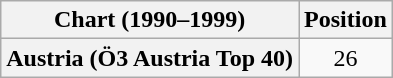<table class="wikitable plainrowheaders" style="text-align:center">
<tr>
<th scope="col">Chart (1990–1999)</th>
<th scope="col">Position</th>
</tr>
<tr>
<th scope="row">Austria (Ö3 Austria Top 40)</th>
<td>26</td>
</tr>
</table>
